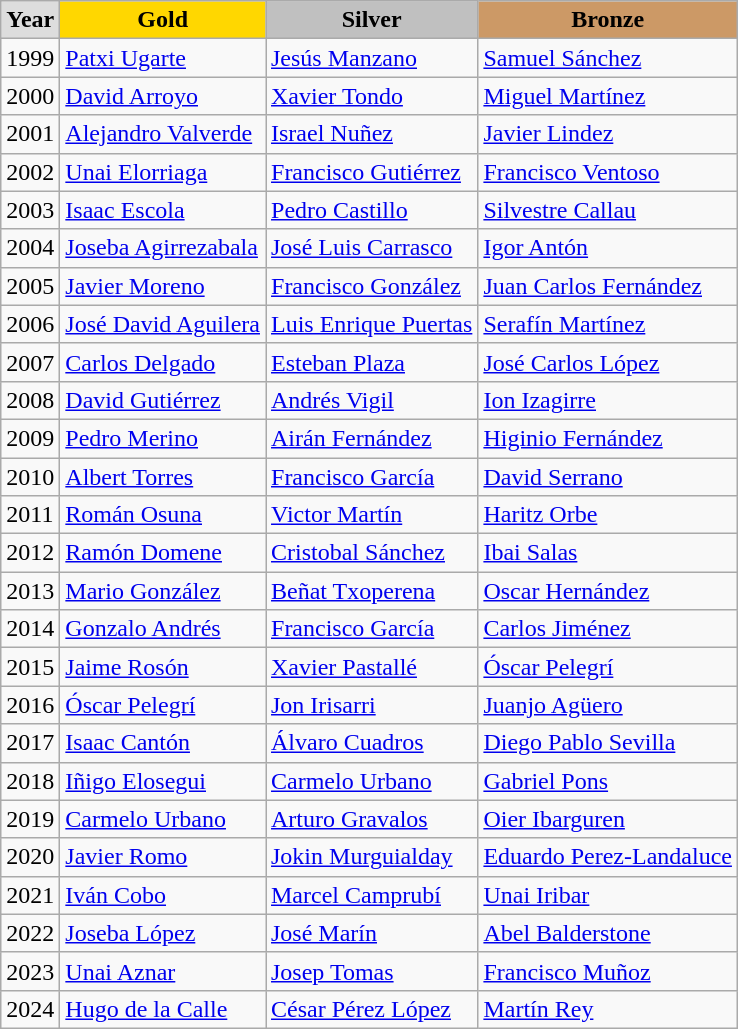<table class="wikitable" style="text-align:left;">
<tr>
<td style="background:#DDDDDD; font-weight:bold; text-align:center;">Year</td>
<td style="background:gold; font-weight:bold; text-align:center;">Gold</td>
<td style="background:silver; font-weight:bold; text-align:center;">Silver</td>
<td style="background:#cc9966; font-weight:bold; text-align:center;">Bronze</td>
</tr>
<tr>
<td>1999</td>
<td><a href='#'>Patxi Ugarte</a></td>
<td><a href='#'>Jesús Manzano</a></td>
<td><a href='#'>Samuel Sánchez</a></td>
</tr>
<tr>
<td>2000</td>
<td><a href='#'>David Arroyo</a></td>
<td><a href='#'>Xavier Tondo</a></td>
<td><a href='#'>Miguel Martínez</a></td>
</tr>
<tr>
<td>2001</td>
<td><a href='#'>Alejandro Valverde</a></td>
<td><a href='#'>Israel Nuñez</a></td>
<td><a href='#'>Javier Lindez</a></td>
</tr>
<tr>
<td>2002</td>
<td><a href='#'>Unai Elorriaga</a></td>
<td><a href='#'>Francisco Gutiérrez</a></td>
<td><a href='#'>Francisco Ventoso</a></td>
</tr>
<tr>
<td>2003</td>
<td><a href='#'>Isaac Escola</a></td>
<td><a href='#'>Pedro Castillo</a></td>
<td><a href='#'>Silvestre Callau</a></td>
</tr>
<tr>
<td>2004</td>
<td><a href='#'>Joseba Agirrezabala</a></td>
<td><a href='#'>José Luis Carrasco</a></td>
<td><a href='#'>Igor Antón</a></td>
</tr>
<tr>
<td>2005</td>
<td><a href='#'>Javier Moreno</a></td>
<td><a href='#'>Francisco González</a></td>
<td><a href='#'>Juan Carlos Fernández</a></td>
</tr>
<tr>
<td>2006</td>
<td><a href='#'>José David Aguilera</a></td>
<td><a href='#'>Luis Enrique Puertas</a></td>
<td><a href='#'>Serafín Martínez</a></td>
</tr>
<tr>
<td>2007</td>
<td><a href='#'>Carlos Delgado</a></td>
<td><a href='#'>Esteban Plaza</a></td>
<td><a href='#'>José Carlos López</a></td>
</tr>
<tr>
<td>2008</td>
<td><a href='#'>David Gutiérrez</a></td>
<td><a href='#'>Andrés Vigil</a></td>
<td><a href='#'>Ion Izagirre</a></td>
</tr>
<tr>
<td>2009</td>
<td><a href='#'>Pedro Merino</a></td>
<td><a href='#'>Airán Fernández</a></td>
<td><a href='#'>Higinio Fernández</a></td>
</tr>
<tr>
<td>2010</td>
<td><a href='#'>Albert Torres</a></td>
<td><a href='#'>Francisco García</a></td>
<td><a href='#'>David Serrano</a></td>
</tr>
<tr>
<td>2011</td>
<td><a href='#'>Román Osuna</a></td>
<td><a href='#'>Victor Martín</a></td>
<td><a href='#'>Haritz Orbe</a></td>
</tr>
<tr>
<td>2012</td>
<td><a href='#'>Ramón Domene</a></td>
<td><a href='#'>Cristobal Sánchez</a></td>
<td><a href='#'>Ibai Salas</a></td>
</tr>
<tr>
<td>2013</td>
<td><a href='#'>Mario González</a></td>
<td><a href='#'>Beñat Txoperena</a></td>
<td><a href='#'>Oscar Hernández</a></td>
</tr>
<tr>
<td>2014</td>
<td><a href='#'>Gonzalo Andrés</a></td>
<td><a href='#'>Francisco García</a></td>
<td><a href='#'>Carlos Jiménez</a></td>
</tr>
<tr>
<td>2015</td>
<td><a href='#'>Jaime Rosón</a></td>
<td><a href='#'>Xavier Pastallé</a></td>
<td><a href='#'>Óscar Pelegrí</a></td>
</tr>
<tr>
<td>2016</td>
<td><a href='#'>Óscar Pelegrí</a></td>
<td><a href='#'>Jon Irisarri</a></td>
<td><a href='#'>Juanjo Agüero</a></td>
</tr>
<tr>
<td>2017</td>
<td><a href='#'>Isaac Cantón</a></td>
<td><a href='#'>Álvaro Cuadros</a></td>
<td><a href='#'>Diego Pablo Sevilla</a></td>
</tr>
<tr>
<td>2018</td>
<td><a href='#'>Iñigo Elosegui</a></td>
<td><a href='#'>Carmelo Urbano</a></td>
<td><a href='#'>Gabriel Pons</a></td>
</tr>
<tr>
<td>2019</td>
<td><a href='#'>Carmelo Urbano</a></td>
<td><a href='#'>Arturo Gravalos</a></td>
<td><a href='#'>Oier Ibarguren</a></td>
</tr>
<tr>
<td>2020</td>
<td><a href='#'>Javier Romo</a></td>
<td><a href='#'>Jokin Murguialday</a></td>
<td><a href='#'>Eduardo Perez-Landaluce</a></td>
</tr>
<tr>
<td>2021</td>
<td><a href='#'>Iván Cobo</a></td>
<td><a href='#'>Marcel Camprubí</a></td>
<td><a href='#'>Unai Iribar</a></td>
</tr>
<tr>
<td>2022</td>
<td><a href='#'>Joseba López</a></td>
<td><a href='#'>José Marín</a></td>
<td><a href='#'>Abel Balderstone</a></td>
</tr>
<tr>
<td>2023</td>
<td><a href='#'>Unai Aznar</a></td>
<td><a href='#'>Josep Tomas</a></td>
<td><a href='#'>Francisco Muñoz</a></td>
</tr>
<tr>
<td>2024</td>
<td><a href='#'>Hugo de la Calle</a></td>
<td><a href='#'>César Pérez López</a></td>
<td><a href='#'>Martín Rey</a></td>
</tr>
</table>
